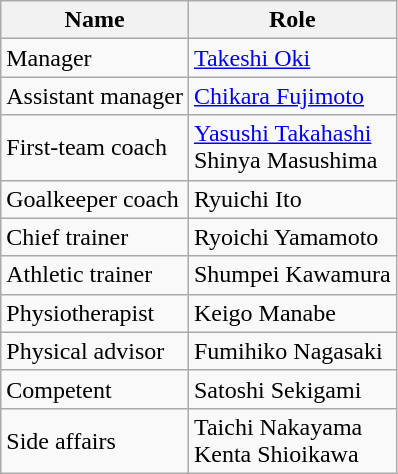<table class="wikitable">
<tr>
<th>Name</th>
<th>Role</th>
</tr>
<tr>
<td>Manager</td>
<td> <a href='#'>Takeshi Oki</a></td>
</tr>
<tr>
<td>Assistant manager</td>
<td> <a href='#'>Chikara Fujimoto</a></td>
</tr>
<tr>
<td>First-team coach</td>
<td> <a href='#'>Yasushi Takahashi</a> <br>  Shinya Masushima</td>
</tr>
<tr>
<td>Goalkeeper coach</td>
<td> Ryuichi Ito</td>
</tr>
<tr>
<td>Chief trainer</td>
<td> Ryoichi Yamamoto</td>
</tr>
<tr>
<td>Athletic trainer</td>
<td> Shumpei Kawamura</td>
</tr>
<tr>
<td>Physiotherapist</td>
<td> Keigo Manabe</td>
</tr>
<tr>
<td>Physical advisor</td>
<td> Fumihiko Nagasaki</td>
</tr>
<tr>
<td>Competent</td>
<td> Satoshi Sekigami</td>
</tr>
<tr>
<td>Side affairs</td>
<td> Taichi Nakayama <br>  Kenta Shioikawa</td>
</tr>
</table>
